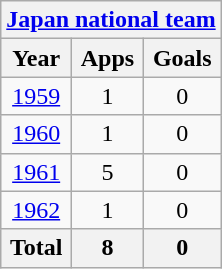<table class="wikitable" style="text-align:center">
<tr>
<th colspan=3><a href='#'>Japan national team</a></th>
</tr>
<tr>
<th>Year</th>
<th>Apps</th>
<th>Goals</th>
</tr>
<tr>
<td><a href='#'>1959</a></td>
<td>1</td>
<td>0</td>
</tr>
<tr>
<td><a href='#'>1960</a></td>
<td>1</td>
<td>0</td>
</tr>
<tr>
<td><a href='#'>1961</a></td>
<td>5</td>
<td>0</td>
</tr>
<tr>
<td><a href='#'>1962</a></td>
<td>1</td>
<td>0</td>
</tr>
<tr>
<th>Total</th>
<th>8</th>
<th>0</th>
</tr>
</table>
